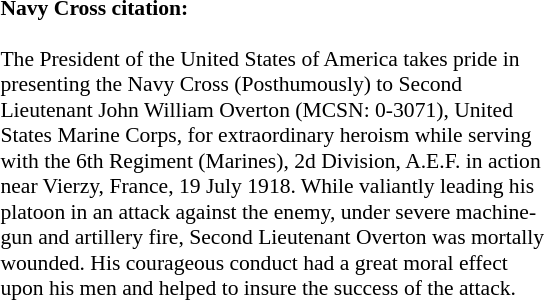<table class="toccolours" style="float: right; margin-left: 0.5em; margin-right: 0.5em; font-size: 90%; background:#white; color:black; width:30em; max-width: 30%;" cellspacing="5">
<tr>
<td style="text-align: left;"><strong>Navy Cross citation:</strong><br><br>The President of the United States of America takes pride in presenting the Navy Cross (Posthumously) to Second Lieutenant John William Overton (MCSN: 0-3071), United States Marine Corps, for extraordinary heroism while serving with the 6th Regiment (Marines), 2d Division, A.E.F. in action near Vierzy, France, 19 July 1918. While valiantly leading his platoon in an attack against the enemy, under severe machine-gun and artillery fire, Second Lieutenant Overton was mortally wounded. His courageous conduct had a great moral effect upon his men and helped to insure the success of the attack.</td>
</tr>
</table>
